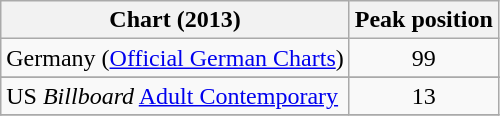<table class="wikitable sortable">
<tr>
<th>Chart (2013)</th>
<th>Peak position</th>
</tr>
<tr>
<td>Germany (<a href='#'>Official German Charts</a>)</td>
<td align="center">99</td>
</tr>
<tr>
</tr>
<tr>
<td>US <em>Billboard</em> <a href='#'>Adult Contemporary</a></td>
<td align="center">13</td>
</tr>
<tr>
</tr>
</table>
